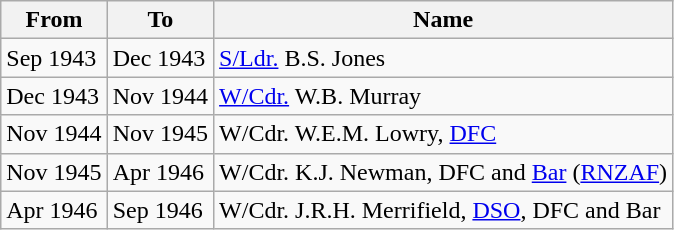<table class="wikitable">
<tr>
<th>From</th>
<th>To</th>
<th>Name</th>
</tr>
<tr>
<td>Sep 1943</td>
<td>Dec 1943</td>
<td><a href='#'>S/Ldr.</a> B.S. Jones</td>
</tr>
<tr>
<td>Dec 1943</td>
<td>Nov 1944</td>
<td><a href='#'>W/Cdr.</a> W.B. Murray</td>
</tr>
<tr>
<td>Nov 1944</td>
<td>Nov 1945</td>
<td>W/Cdr. W.E.M. Lowry, <a href='#'>DFC</a></td>
</tr>
<tr>
<td>Nov 1945</td>
<td>Apr 1946</td>
<td>W/Cdr. K.J. Newman, DFC and <a href='#'>Bar</a> (<a href='#'>RNZAF</a>)</td>
</tr>
<tr>
<td>Apr 1946</td>
<td>Sep 1946</td>
<td>W/Cdr. J.R.H. Merrifield, <a href='#'>DSO</a>, DFC and Bar</td>
</tr>
</table>
